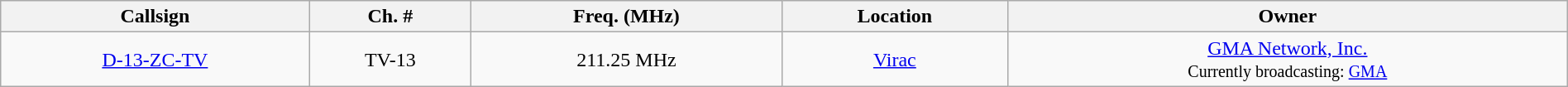<table class="wikitable" style="width:100%; text-align:center;">
<tr>
<th>Callsign</th>
<th>Ch. #</th>
<th>Freq. (MHz)</th>
<th>Location</th>
<th>Owner</th>
</tr>
<tr>
<td><a href='#'>D-13-ZC-TV</a></td>
<td>TV-13</td>
<td>211.25 MHz</td>
<td><a href='#'>Virac</a></td>
<td><a href='#'>GMA Network, Inc.</a><br><small>Currently broadcasting: <a href='#'>GMA</a></small></td>
</tr>
</table>
